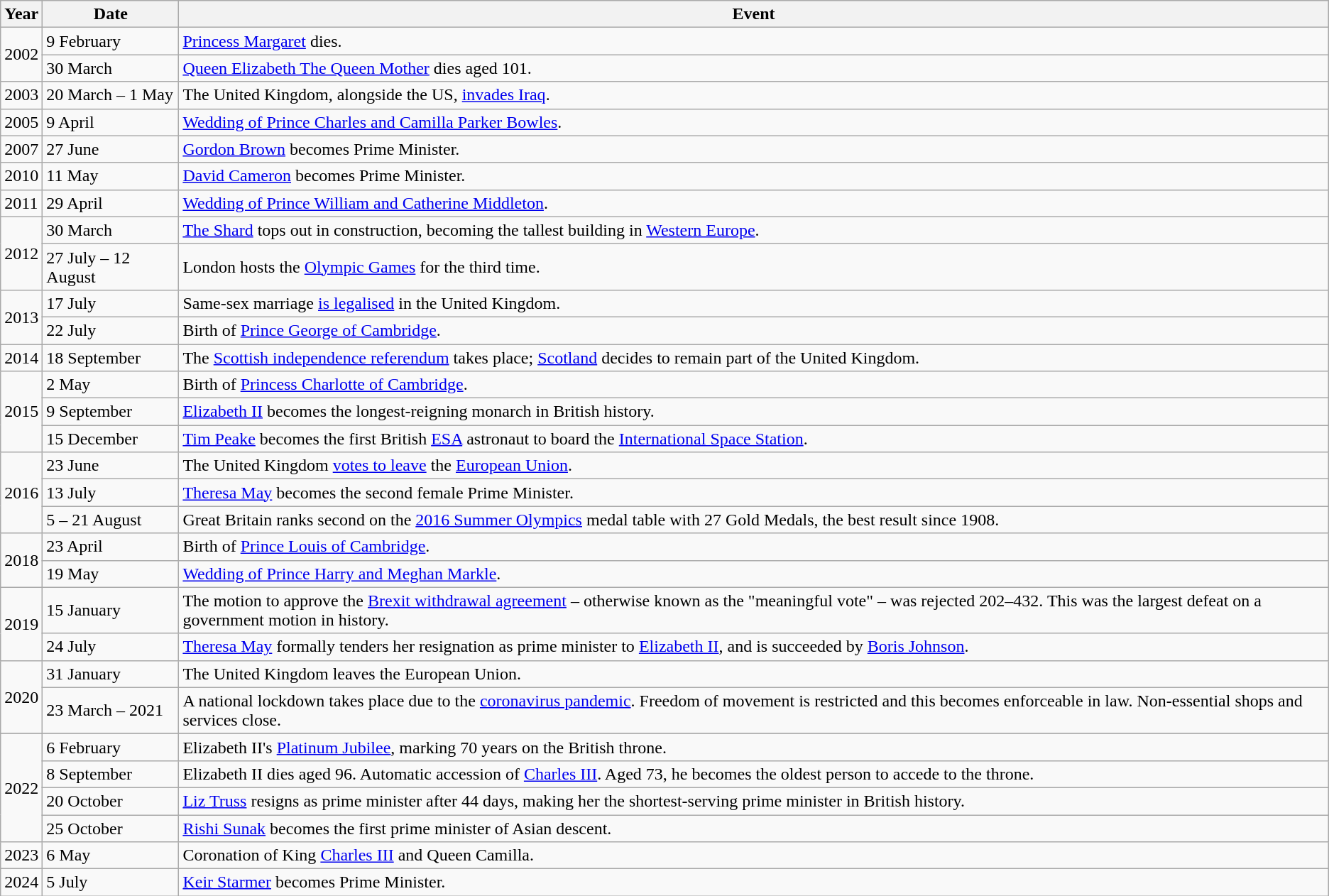<table class="wikitable">
<tr>
<th>Year</th>
<th>Date</th>
<th>Event</th>
</tr>
<tr>
<td rowspan="2">2002</td>
<td>9 February</td>
<td><a href='#'>Princess Margaret</a> dies.</td>
</tr>
<tr>
<td>30 March</td>
<td><a href='#'>Queen Elizabeth The Queen Mother</a> dies aged 101.</td>
</tr>
<tr>
<td>2003</td>
<td>20 March – 1 May</td>
<td>The United Kingdom, alongside the US, <a href='#'>invades Iraq</a>.</td>
</tr>
<tr>
<td>2005</td>
<td>9 April</td>
<td><a href='#'>Wedding of Prince Charles and Camilla Parker Bowles</a>.</td>
</tr>
<tr>
<td>2007</td>
<td>27 June</td>
<td><a href='#'>Gordon Brown</a> becomes Prime Minister.</td>
</tr>
<tr>
<td>2010</td>
<td>11 May</td>
<td><a href='#'>David Cameron</a> becomes Prime Minister.</td>
</tr>
<tr>
<td>2011</td>
<td>29 April</td>
<td><a href='#'>Wedding of Prince William and Catherine Middleton</a>.</td>
</tr>
<tr>
<td rowspan="2">2012</td>
<td>30 March</td>
<td><a href='#'>The Shard</a> tops out in construction, becoming the tallest building in <a href='#'>Western Europe</a>.</td>
</tr>
<tr>
<td>27 July – 12 August</td>
<td>London hosts the <a href='#'>Olympic Games</a> for the third time.</td>
</tr>
<tr>
<td rowspan="2">2013</td>
<td>17 July</td>
<td>Same-sex marriage <a href='#'>is legalised</a> in the United Kingdom.</td>
</tr>
<tr>
<td>22 July</td>
<td>Birth of <a href='#'>Prince George of Cambridge</a>.</td>
</tr>
<tr>
<td>2014</td>
<td>18 September</td>
<td>The <a href='#'>Scottish independence referendum</a> takes place; <a href='#'>Scotland</a> decides to remain part of the United Kingdom.</td>
</tr>
<tr>
<td rowspan="3">2015</td>
<td>2 May</td>
<td>Birth of <a href='#'>Princess Charlotte of Cambridge</a>.</td>
</tr>
<tr>
<td>9 September</td>
<td><a href='#'>Elizabeth II</a> becomes the longest-reigning monarch in British history.</td>
</tr>
<tr>
<td>15 December</td>
<td><a href='#'>Tim Peake</a> becomes the first British <a href='#'>ESA</a> astronaut to board the <a href='#'>International Space Station</a>.</td>
</tr>
<tr>
<td rowspan="3">2016</td>
<td>23 June</td>
<td>The United Kingdom <a href='#'>votes to leave</a> the <a href='#'>European Union</a>.</td>
</tr>
<tr>
<td>13 July</td>
<td><a href='#'>Theresa May</a> becomes the second female Prime Minister.</td>
</tr>
<tr>
<td>5 – 21 August</td>
<td>Great Britain ranks second on the <a href='#'>2016 Summer Olympics</a> medal table with 27 Gold Medals, the best result since 1908.</td>
</tr>
<tr>
<td rowspan="2">2018</td>
<td>23 April</td>
<td>Birth of <a href='#'>Prince Louis of Cambridge</a>.</td>
</tr>
<tr>
<td>19 May</td>
<td><a href='#'>Wedding of Prince Harry and Meghan Markle</a>.</td>
</tr>
<tr>
<td rowspan="2">2019</td>
<td>15 January</td>
<td>The motion to approve the <a href='#'>Brexit withdrawal agreement</a> – otherwise known as the "meaningful vote" – was rejected 202–432. This was the largest defeat on a government motion in history.</td>
</tr>
<tr>
<td>24 July</td>
<td><a href='#'>Theresa May</a> formally tenders her resignation as prime minister to <a href='#'>Elizabeth II</a>, and is succeeded by <a href='#'>Boris Johnson</a>.</td>
</tr>
<tr>
<td rowspan="2">2020</td>
<td>31 January</td>
<td>The United Kingdom leaves the European Union.</td>
</tr>
<tr>
<td>23 March – 2021</td>
<td>A national lockdown takes place due to the <a href='#'>coronavirus pandemic</a>. Freedom of movement is restricted and this becomes enforceable in law. Non-essential shops and services close.</td>
</tr>
<tr>
</tr>
<tr>
<td rowspan="4">2022</td>
<td>6 February</td>
<td>Elizabeth II's <a href='#'>Platinum Jubilee</a>, marking 70 years on the British throne.</td>
</tr>
<tr>
<td>8 September</td>
<td>Elizabeth II dies aged 96. Automatic accession of <a href='#'>Charles III</a>. Aged 73, he becomes the oldest person to accede to the throne.</td>
</tr>
<tr>
<td>20 October</td>
<td><a href='#'>Liz Truss</a> resigns as prime minister after 44 days, making her the shortest-serving prime minister in British history.</td>
</tr>
<tr>
<td>25 October</td>
<td><a href='#'>Rishi Sunak</a> becomes the first prime minister of Asian descent.</td>
</tr>
<tr>
<td>2023</td>
<td>6 May</td>
<td>Coronation of King <a href='#'>Charles III</a> and Queen Camilla.</td>
</tr>
<tr>
<td rowspan="1">2024</td>
<td>5 July</td>
<td><a href='#'>Keir Starmer</a> becomes Prime Minister.</td>
</tr>
</table>
